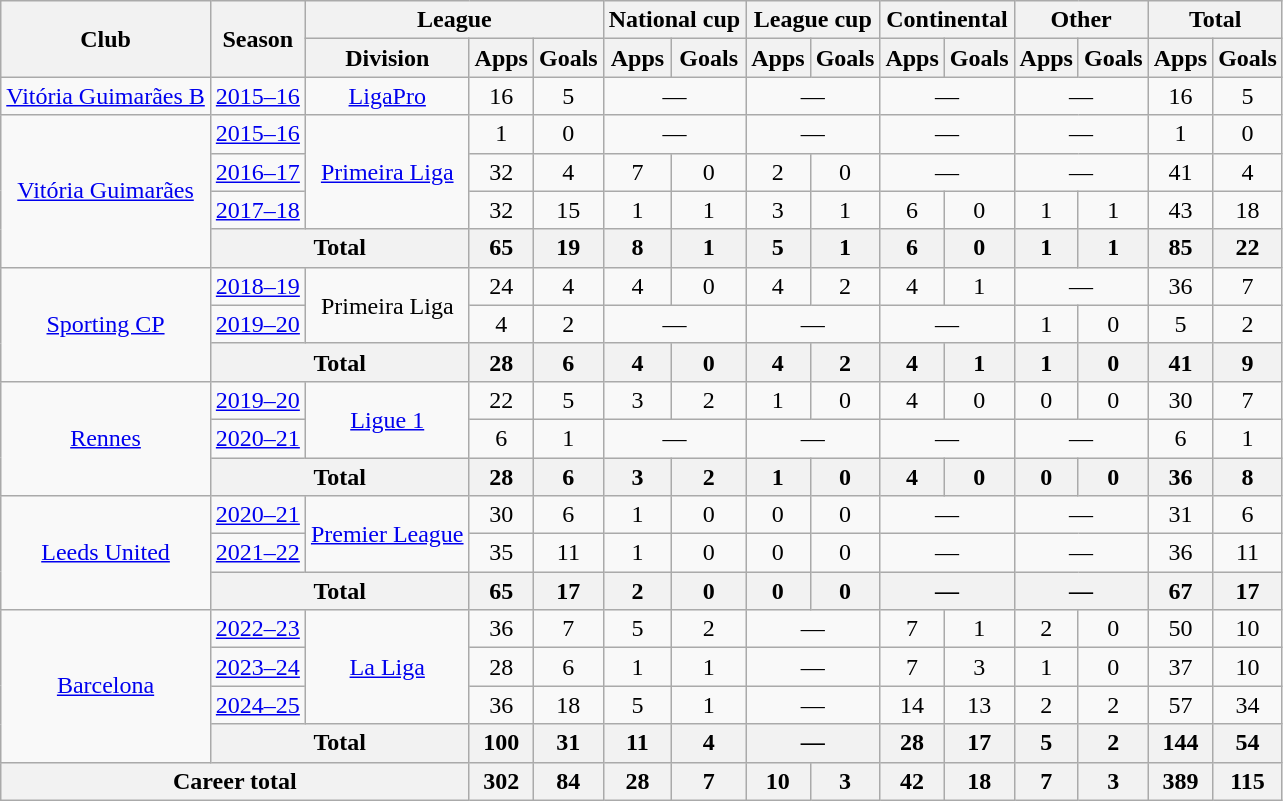<table class="wikitable" style="text-align: center;">
<tr>
<th rowspan="2">Club</th>
<th rowspan="2">Season</th>
<th colspan="3">League</th>
<th colspan="2">National cup</th>
<th colspan="2">League cup</th>
<th colspan="2">Continental</th>
<th colspan="2">Other</th>
<th colspan="2">Total</th>
</tr>
<tr>
<th>Division</th>
<th>Apps</th>
<th>Goals</th>
<th>Apps</th>
<th>Goals</th>
<th>Apps</th>
<th>Goals</th>
<th>Apps</th>
<th>Goals</th>
<th>Apps</th>
<th>Goals</th>
<th>Apps</th>
<th>Goals</th>
</tr>
<tr>
<td><a href='#'>Vitória Guimarães B</a></td>
<td><a href='#'>2015–16</a></td>
<td><a href='#'>LigaPro</a></td>
<td>16</td>
<td>5</td>
<td colspan="2">—</td>
<td colspan="2">—</td>
<td colspan="2">—</td>
<td colspan="2">—</td>
<td>16</td>
<td>5</td>
</tr>
<tr>
<td rowspan="4"><a href='#'>Vitória Guimarães</a></td>
<td><a href='#'>2015–16</a></td>
<td rowspan="3"><a href='#'>Primeira Liga</a></td>
<td>1</td>
<td>0</td>
<td colspan="2">—</td>
<td colspan="2">—</td>
<td colspan="2">—</td>
<td colspan="2">—</td>
<td>1</td>
<td>0</td>
</tr>
<tr>
<td><a href='#'>2016–17</a></td>
<td>32</td>
<td>4</td>
<td>7</td>
<td>0</td>
<td>2</td>
<td>0</td>
<td colspan="2">—</td>
<td colspan="2">—</td>
<td>41</td>
<td>4</td>
</tr>
<tr>
<td><a href='#'>2017–18</a></td>
<td>32</td>
<td>15</td>
<td>1</td>
<td>1</td>
<td>3</td>
<td>1</td>
<td>6</td>
<td>0</td>
<td>1</td>
<td>1</td>
<td>43</td>
<td>18</td>
</tr>
<tr>
<th colspan="2">Total</th>
<th>65</th>
<th>19</th>
<th>8</th>
<th>1</th>
<th>5</th>
<th>1</th>
<th>6</th>
<th>0</th>
<th>1</th>
<th>1</th>
<th>85</th>
<th>22</th>
</tr>
<tr>
<td rowspan="3"><a href='#'>Sporting CP</a></td>
<td><a href='#'>2018–19</a></td>
<td rowspan="2">Primeira Liga</td>
<td>24</td>
<td>4</td>
<td>4</td>
<td>0</td>
<td>4</td>
<td>2</td>
<td>4</td>
<td>1</td>
<td colspan="2">—</td>
<td>36</td>
<td>7</td>
</tr>
<tr>
<td><a href='#'>2019–20</a></td>
<td>4</td>
<td>2</td>
<td colspan="2">—</td>
<td colspan="2">—</td>
<td colspan="2">—</td>
<td>1</td>
<td>0</td>
<td>5</td>
<td>2</td>
</tr>
<tr>
<th colspan="2">Total</th>
<th>28</th>
<th>6</th>
<th>4</th>
<th>0</th>
<th>4</th>
<th>2</th>
<th>4</th>
<th>1</th>
<th>1</th>
<th>0</th>
<th>41</th>
<th>9</th>
</tr>
<tr>
<td rowspan="3"><a href='#'>Rennes</a></td>
<td><a href='#'>2019–20</a></td>
<td rowspan="2"><a href='#'>Ligue 1</a></td>
<td>22</td>
<td>5</td>
<td>3</td>
<td>2</td>
<td>1</td>
<td>0</td>
<td>4</td>
<td>0</td>
<td>0</td>
<td>0</td>
<td>30</td>
<td>7</td>
</tr>
<tr>
<td><a href='#'>2020–21</a></td>
<td>6</td>
<td>1</td>
<td colspan="2">—</td>
<td colspan="2">—</td>
<td colspan="2">—</td>
<td colspan="2">—</td>
<td>6</td>
<td>1</td>
</tr>
<tr>
<th colspan="2">Total</th>
<th>28</th>
<th>6</th>
<th>3</th>
<th>2</th>
<th>1</th>
<th>0</th>
<th>4</th>
<th>0</th>
<th>0</th>
<th>0</th>
<th>36</th>
<th>8</th>
</tr>
<tr>
<td rowspan="3"><a href='#'>Leeds United</a></td>
<td><a href='#'>2020–21</a></td>
<td rowspan="2"><a href='#'>Premier League</a></td>
<td>30</td>
<td>6</td>
<td>1</td>
<td>0</td>
<td>0</td>
<td>0</td>
<td colspan="2">—</td>
<td colspan="2">—</td>
<td>31</td>
<td>6</td>
</tr>
<tr>
<td><a href='#'>2021–22</a></td>
<td>35</td>
<td>11</td>
<td>1</td>
<td>0</td>
<td>0</td>
<td>0</td>
<td colspan="2">—</td>
<td colspan="2">—</td>
<td>36</td>
<td>11</td>
</tr>
<tr>
<th colspan="2">Total</th>
<th>65</th>
<th>17</th>
<th>2</th>
<th>0</th>
<th>0</th>
<th>0</th>
<th colspan="2">—</th>
<th colspan="2">—</th>
<th>67</th>
<th>17</th>
</tr>
<tr>
<td rowspan="4"><a href='#'>Barcelona</a></td>
<td><a href='#'>2022–23</a></td>
<td rowspan="3"><a href='#'>La Liga</a></td>
<td>36</td>
<td>7</td>
<td>5</td>
<td>2</td>
<td colspan="2">—</td>
<td>7</td>
<td>1</td>
<td>2</td>
<td>0</td>
<td>50</td>
<td>10</td>
</tr>
<tr>
<td><a href='#'>2023–24</a></td>
<td>28</td>
<td>6</td>
<td>1</td>
<td>1</td>
<td colspan="2">—</td>
<td>7</td>
<td>3</td>
<td>1</td>
<td>0</td>
<td>37</td>
<td>10</td>
</tr>
<tr>
<td><a href='#'>2024–25</a></td>
<td>36</td>
<td>18</td>
<td>5</td>
<td>1</td>
<td colspan="2">—</td>
<td>14</td>
<td>13</td>
<td>2</td>
<td>2</td>
<td>57</td>
<td>34</td>
</tr>
<tr>
<th colspan="2">Total</th>
<th>100</th>
<th>31</th>
<th>11</th>
<th>4</th>
<th colspan="2">—</th>
<th>28</th>
<th>17</th>
<th>5</th>
<th>2</th>
<th>144</th>
<th>54</th>
</tr>
<tr>
<th colspan="3">Career total</th>
<th>302</th>
<th>84</th>
<th>28</th>
<th>7</th>
<th>10</th>
<th>3</th>
<th>42</th>
<th>18</th>
<th>7</th>
<th>3</th>
<th>389</th>
<th>115</th>
</tr>
</table>
